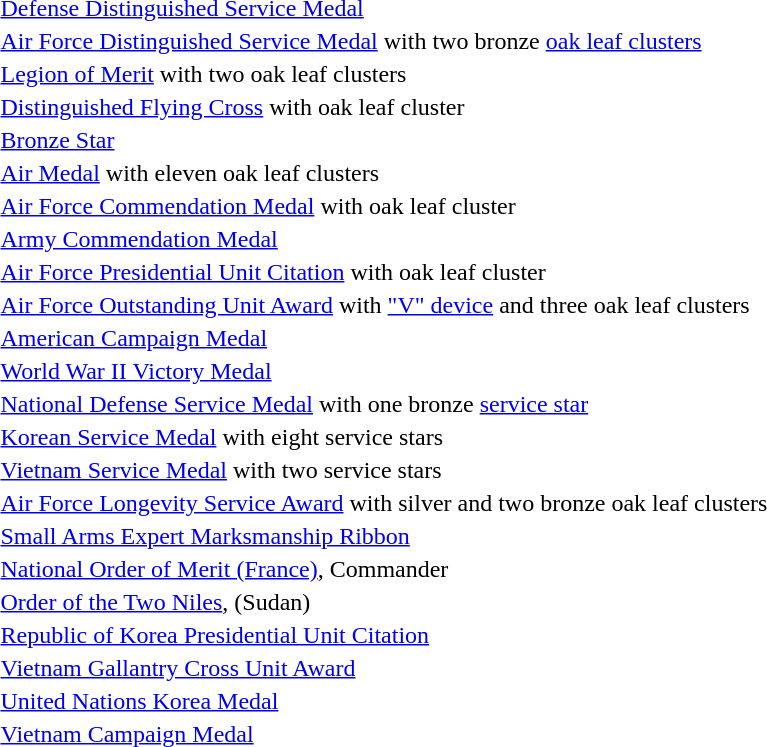<table>
<tr>
<td></td>
<td><a href='#'>Defense Distinguished Service Medal</a></td>
</tr>
<tr>
<td></td>
<td><a href='#'>Air Force Distinguished Service Medal</a> with two bronze <a href='#'>oak leaf clusters</a></td>
</tr>
<tr>
<td></td>
<td><a href='#'>Legion of Merit</a> with two oak leaf clusters</td>
</tr>
<tr>
<td></td>
<td><a href='#'>Distinguished Flying Cross</a> with oak leaf cluster</td>
</tr>
<tr>
<td></td>
<td><a href='#'>Bronze Star</a></td>
</tr>
<tr>
<td><span></span><span></span><span></span></td>
<td><a href='#'>Air Medal</a> with eleven oak leaf clusters</td>
</tr>
<tr>
<td></td>
<td><a href='#'>Air Force Commendation Medal</a> with oak leaf cluster</td>
</tr>
<tr>
<td></td>
<td><a href='#'>Army Commendation Medal</a></td>
</tr>
<tr>
<td></td>
<td><a href='#'>Air Force Presidential Unit Citation</a> with oak leaf cluster</td>
</tr>
<tr>
<td></td>
<td><a href='#'>Air Force Outstanding Unit Award</a> with <a href='#'>"V" device</a> and three oak leaf clusters</td>
</tr>
<tr>
<td></td>
<td><a href='#'>American Campaign Medal</a></td>
</tr>
<tr>
<td></td>
<td><a href='#'>World War II Victory Medal</a></td>
</tr>
<tr>
<td></td>
<td><a href='#'>National Defense Service Medal</a> with one bronze <a href='#'>service star</a></td>
</tr>
<tr>
<td></td>
<td><a href='#'>Korean Service Medal</a> with eight service stars</td>
</tr>
<tr>
<td></td>
<td><a href='#'>Vietnam Service Medal</a> with two service stars</td>
</tr>
<tr>
<td><span></span><span></span><span></span></td>
<td><a href='#'>Air Force Longevity Service Award</a> with silver and two bronze oak leaf clusters</td>
</tr>
<tr>
<td></td>
<td><a href='#'>Small Arms Expert Marksmanship Ribbon</a></td>
</tr>
<tr>
<td></td>
<td><a href='#'>National Order of Merit (France)</a>, Commander</td>
</tr>
<tr>
<td></td>
<td><a href='#'>Order of the Two Niles</a>, (Sudan)</td>
</tr>
<tr>
<td></td>
<td><a href='#'>Republic of Korea Presidential Unit Citation</a></td>
</tr>
<tr>
<td></td>
<td><a href='#'>Vietnam Gallantry Cross Unit Award</a></td>
</tr>
<tr>
<td></td>
<td><a href='#'>United Nations Korea Medal</a></td>
</tr>
<tr>
<td></td>
<td><a href='#'>Vietnam Campaign Medal</a></td>
</tr>
</table>
